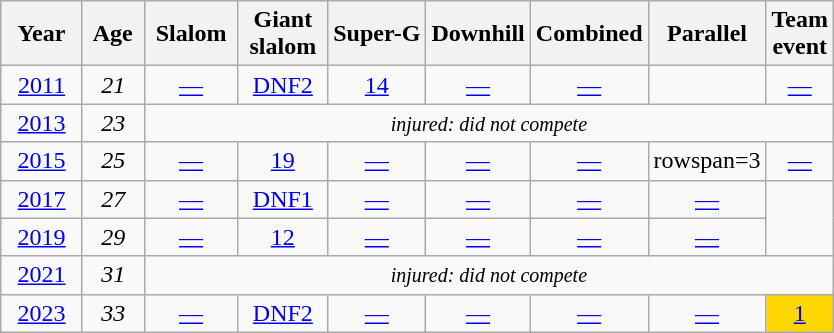<table class=wikitable style="text-align:center">
<tr>
<th>  Year  </th>
<th> Age </th>
<th> Slalom </th>
<th> Giant <br> slalom </th>
<th>Super-G</th>
<th>Downhill</th>
<th>Combined</th>
<th>Parallel</th>
<th>Team<br>event</th>
</tr>
<tr>
<td><a href='#'>2011</a></td>
<td><em>21</em></td>
<td><a href='#'>—</a></td>
<td><a href='#'>DNF2</a></td>
<td><a href='#'>14</a></td>
<td><a href='#'>—</a></td>
<td><a href='#'>—</a></td>
<td></td>
<td><a href='#'>—</a></td>
</tr>
<tr>
<td><a href='#'>2013</a></td>
<td><em>23</em></td>
<td colspan=7><small><em>injured: did not compete</em></small></td>
</tr>
<tr>
<td><a href='#'>2015</a></td>
<td><em>25</em></td>
<td><a href='#'>—</a></td>
<td><a href='#'>19</a></td>
<td><a href='#'>—</a></td>
<td><a href='#'>—</a></td>
<td><a href='#'>—</a></td>
<td>rowspan=3 </td>
<td><a href='#'>—</a></td>
</tr>
<tr>
<td><a href='#'>2017</a></td>
<td><em>27</em></td>
<td><a href='#'>—</a></td>
<td><a href='#'>DNF1</a></td>
<td><a href='#'>—</a></td>
<td><a href='#'>—</a></td>
<td><a href='#'>—</a></td>
<td><a href='#'>—</a></td>
</tr>
<tr>
<td><a href='#'>2019</a></td>
<td><em>29</em></td>
<td><a href='#'>—</a></td>
<td><a href='#'>12</a></td>
<td><a href='#'>—</a></td>
<td><a href='#'>—</a></td>
<td><a href='#'>—</a></td>
<td><a href='#'>—</a></td>
</tr>
<tr>
<td><a href='#'>2021</a></td>
<td><em>31</em></td>
<td colspan=7><small><em>injured: did not compete</em></small></td>
</tr>
<tr>
<td><a href='#'>2023</a></td>
<td><em>33</em></td>
<td><a href='#'>—</a></td>
<td><a href='#'>DNF2</a></td>
<td><a href='#'>—</a></td>
<td><a href='#'>—</a></td>
<td><a href='#'>—</a></td>
<td><a href='#'>—</a></td>
<td style="background:gold;"><a href='#'>1</a></td>
</tr>
</table>
